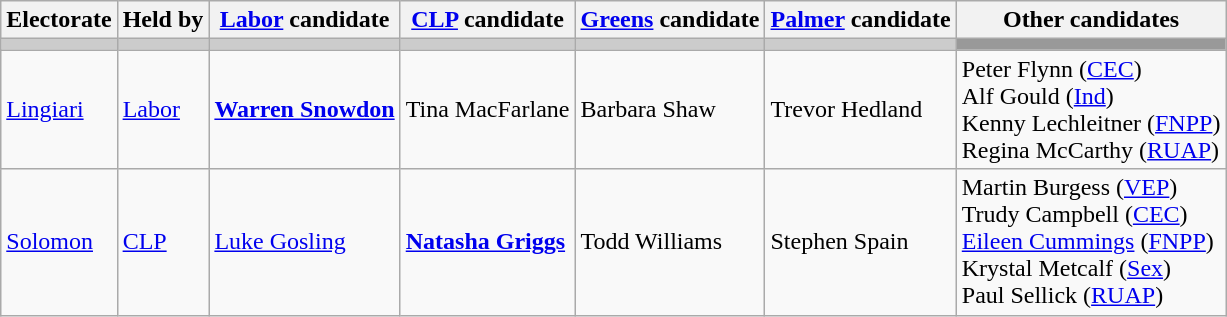<table class="wikitable">
<tr>
<th>Electorate</th>
<th>Held by</th>
<th><a href='#'>Labor</a> candidate</th>
<th><a href='#'>CLP</a> candidate</th>
<th><a href='#'>Greens</a> candidate</th>
<th><a href='#'>Palmer</a> candidate</th>
<th>Other candidates</th>
</tr>
<tr style="background:#ccc;">
<td></td>
<td></td>
<td></td>
<td></td>
<td></td>
<td></td>
<td style="background:#999;"></td>
</tr>
<tr>
<td><a href='#'>Lingiari</a></td>
<td><a href='#'>Labor</a></td>
<td><strong><a href='#'>Warren Snowdon</a></strong></td>
<td>Tina MacFarlane</td>
<td>Barbara Shaw</td>
<td>Trevor Hedland</td>
<td>Peter Flynn (<a href='#'>CEC</a>) <br> Alf Gould (<a href='#'>Ind</a>) <br> Kenny Lechleitner (<a href='#'>FNPP</a>) <br> Regina McCarthy (<a href='#'>RUAP</a>)</td>
</tr>
<tr>
<td><a href='#'>Solomon</a></td>
<td><a href='#'>CLP</a></td>
<td><a href='#'>Luke Gosling</a></td>
<td><strong><a href='#'>Natasha Griggs</a></strong></td>
<td>Todd Williams</td>
<td>Stephen Spain</td>
<td>Martin Burgess (<a href='#'>VEP</a>) <br> Trudy Campbell (<a href='#'>CEC</a>) <br> <a href='#'>Eileen Cummings</a> (<a href='#'>FNPP</a>) <br> Krystal Metcalf (<a href='#'>Sex</a>) <br> Paul Sellick (<a href='#'>RUAP</a>)</td>
</tr>
</table>
